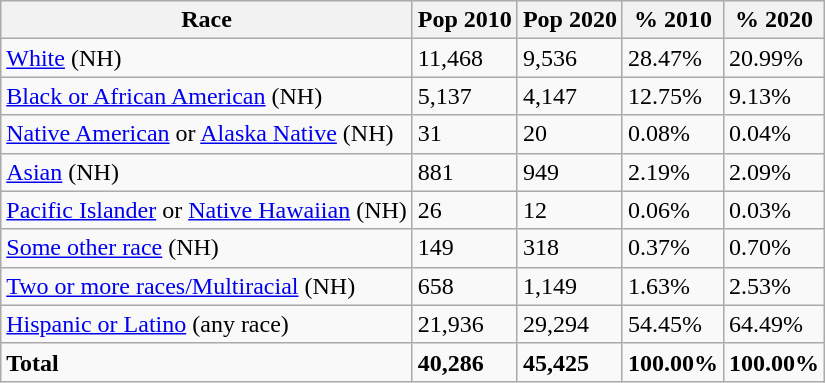<table class="wikitable">
<tr>
<th>Race</th>
<th>Pop 2010</th>
<th>Pop 2020</th>
<th>% 2010</th>
<th>% 2020</th>
</tr>
<tr>
<td><a href='#'>White</a> (NH)</td>
<td>11,468</td>
<td>9,536</td>
<td>28.47%</td>
<td>20.99%</td>
</tr>
<tr>
<td><a href='#'>Black or African American</a> (NH)</td>
<td>5,137</td>
<td>4,147</td>
<td>12.75%</td>
<td>9.13%</td>
</tr>
<tr>
<td><a href='#'>Native American</a> or <a href='#'>Alaska Native</a> (NH)</td>
<td>31</td>
<td>20</td>
<td>0.08%</td>
<td>0.04%</td>
</tr>
<tr>
<td><a href='#'>Asian</a> (NH)</td>
<td>881</td>
<td>949</td>
<td>2.19%</td>
<td>2.09%</td>
</tr>
<tr>
<td><a href='#'>Pacific Islander</a> or <a href='#'>Native Hawaiian</a> (NH)</td>
<td>26</td>
<td>12</td>
<td>0.06%</td>
<td>0.03%</td>
</tr>
<tr>
<td><a href='#'>Some other race</a> (NH)</td>
<td>149</td>
<td>318</td>
<td>0.37%</td>
<td>0.70%</td>
</tr>
<tr>
<td><a href='#'>Two or more races/Multiracial</a> (NH)</td>
<td>658</td>
<td>1,149</td>
<td>1.63%</td>
<td>2.53%</td>
</tr>
<tr>
<td><a href='#'>Hispanic or Latino</a> (any race)</td>
<td>21,936</td>
<td>29,294</td>
<td>54.45%</td>
<td>64.49%</td>
</tr>
<tr>
<td><strong>Total</strong></td>
<td><strong>40,286</strong></td>
<td><strong>45,425</strong></td>
<td><strong>100.00%</strong></td>
<td><strong>100.00%</strong></td>
</tr>
</table>
